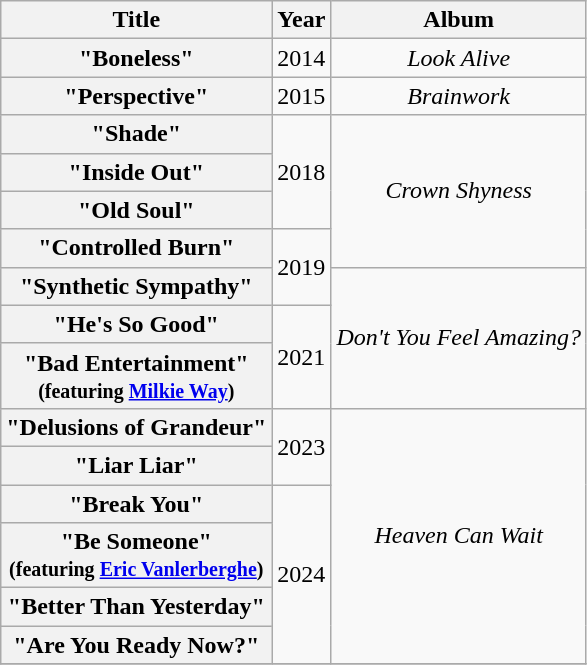<table class="wikitable plainrowheaders" style="text-align:center;">
<tr>
<th scope=col>Title</th>
<th scope=col>Year</th>
<th scope=col>Album</th>
</tr>
<tr>
<th scope="row">"Boneless"</th>
<td>2014</td>
<td><em>Look Alive</em></td>
</tr>
<tr>
<th scope="row">"Perspective"</th>
<td>2015</td>
<td><em>Brainwork</em></td>
</tr>
<tr>
<th scope="row">"Shade"</th>
<td rowspan="3">2018</td>
<td rowspan="4"><em>Crown Shyness</em></td>
</tr>
<tr>
<th scope="row">"Inside Out"</th>
</tr>
<tr>
<th scope="row">"Old Soul"</th>
</tr>
<tr>
<th scope="row">"Controlled Burn"</th>
<td rowspan="2">2019</td>
</tr>
<tr>
<th scope="row">"Synthetic Sympathy"</th>
<td rowspan=3><em>Don't You Feel Amazing?</em></td>
</tr>
<tr>
<th scope="row">"He's So Good"</th>
<td rowspan=2>2021</td>
</tr>
<tr>
<th scope="row">"Bad Entertainment"<br><small>(featuring <a href='#'>Milkie Way</a>)</small></th>
</tr>
<tr>
<th scope="row">"Delusions of Grandeur"</th>
<td rowspan=2>2023</td>
<td rowspan=6"><em>Heaven Can Wait</em></td>
</tr>
<tr>
<th scope="row">"Liar Liar"</th>
</tr>
<tr>
<th scope="row">"Break You"</th>
<td rowspan=4>2024</td>
</tr>
<tr>
<th scope="row">"Be Someone"<br><small>(featuring <a href='#'>Eric Vanlerberghe</a>)</small></th>
</tr>
<tr>
<th scope="row">"Better Than Yesterday"</th>
</tr>
<tr>
<th scope="row">"Are You Ready Now?"</th>
</tr>
<tr>
</tr>
</table>
